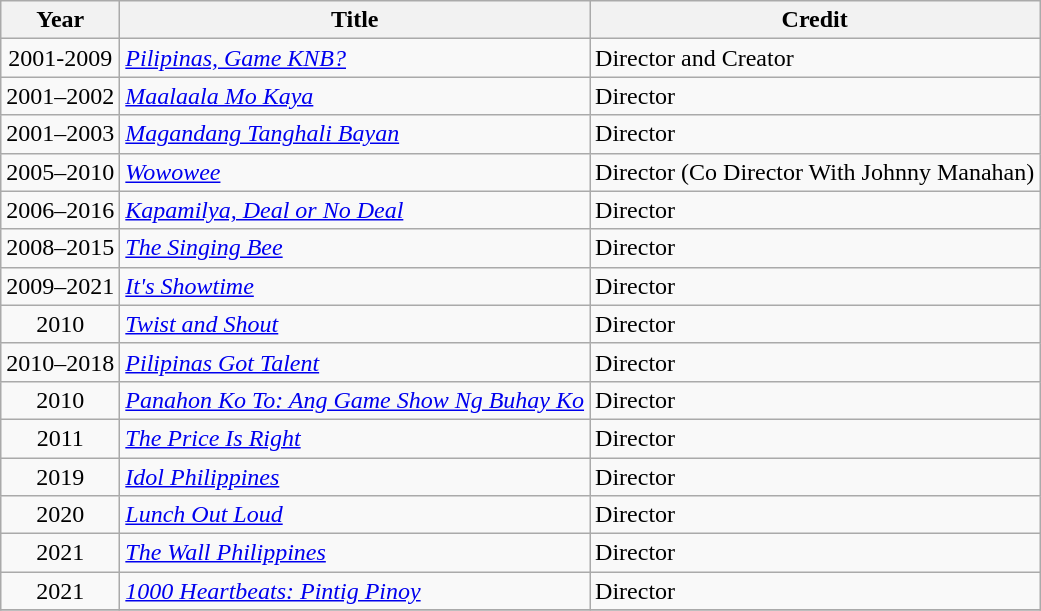<table class="wikitable">
<tr>
<th>Year</th>
<th>Title</th>
<th>Credit</th>
</tr>
<tr>
<td align="center">2001-2009</td>
<td><em><a href='#'>Pilipinas, Game KNB?</a></em></td>
<td>Director and Creator</td>
</tr>
<tr>
<td align="center">2001–2002</td>
<td><em><a href='#'>Maalaala Mo Kaya</a></em></td>
<td>Director</td>
</tr>
<tr>
<td align="center">2001–2003</td>
<td><em><a href='#'>Magandang Tanghali Bayan</a></em></td>
<td>Director</td>
</tr>
<tr>
<td align="center">2005–2010</td>
<td><em><a href='#'>Wowowee</a></em></td>
<td>Director (Co Director With Johnny Manahan)</td>
</tr>
<tr>
<td align="center">2006–2016</td>
<td><em><a href='#'>Kapamilya, Deal or No Deal</a></em></td>
<td>Director</td>
</tr>
<tr>
<td align="center">2008–2015</td>
<td><em><a href='#'>The Singing Bee</a></em></td>
<td>Director</td>
</tr>
<tr>
<td align="center">2009–2021</td>
<td><em><a href='#'>It's Showtime</a></em></td>
<td>Director</td>
</tr>
<tr>
<td align="center">2010</td>
<td><em><a href='#'>Twist and Shout</a></em></td>
<td>Director</td>
</tr>
<tr>
<td align="center">2010–2018</td>
<td><em><a href='#'>Pilipinas Got Talent</a></em></td>
<td>Director</td>
</tr>
<tr>
<td align="center">2010</td>
<td><em><a href='#'>Panahon Ko To: Ang Game Show Ng Buhay Ko</a></em></td>
<td>Director</td>
</tr>
<tr>
<td align="center">2011</td>
<td><em><a href='#'>The Price Is Right</a></em></td>
<td>Director</td>
</tr>
<tr>
<td align="center">2019</td>
<td><em><a href='#'>Idol Philippines</a></em></td>
<td>Director</td>
</tr>
<tr>
<td align="center">2020</td>
<td><em><a href='#'>Lunch Out Loud</a></em></td>
<td>Director</td>
</tr>
<tr>
<td align="center">2021</td>
<td><em><a href='#'>The Wall Philippines</a></em></td>
<td>Director</td>
</tr>
<tr>
<td align="center">2021</td>
<td><em><a href='#'>1000 Heartbeats: Pintig Pinoy</a></em></td>
<td>Director</td>
</tr>
<tr>
</tr>
</table>
